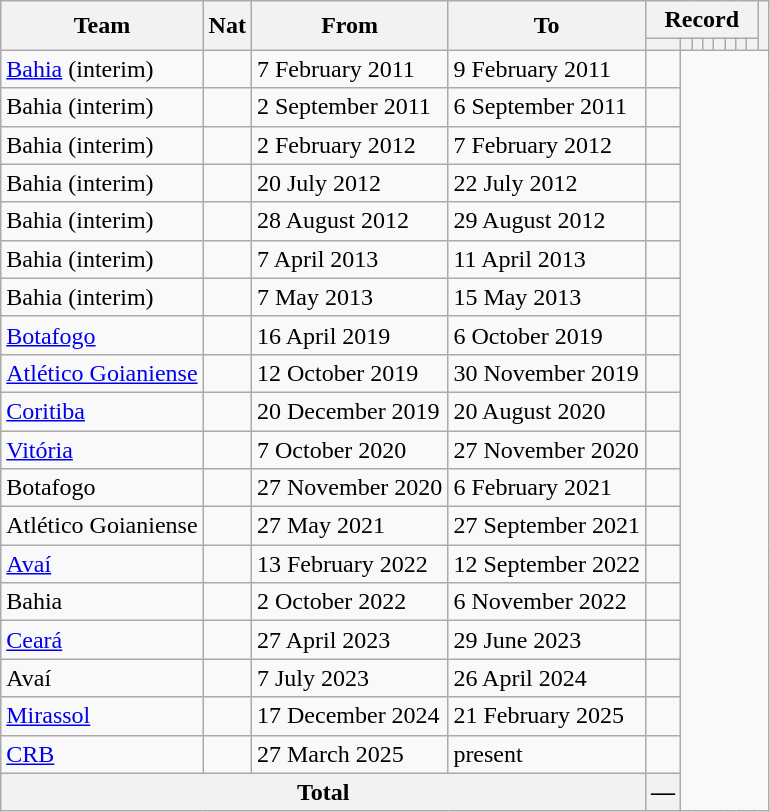<table class="wikitable" style="text-align: center">
<tr>
<th rowspan="2">Team</th>
<th rowspan="2">Nat</th>
<th rowspan="2">From</th>
<th rowspan="2">To</th>
<th colspan="8">Record</th>
<th rowspan=2></th>
</tr>
<tr>
<th></th>
<th></th>
<th></th>
<th></th>
<th></th>
<th></th>
<th></th>
<th></th>
</tr>
<tr>
<td align=left><a href='#'>Bahia</a> (interim)</td>
<td></td>
<td align=left>7 February 2011</td>
<td align=left>9 February 2011<br></td>
<td></td>
</tr>
<tr>
<td align=left>Bahia (interim)</td>
<td></td>
<td align=left>2 September 2011</td>
<td align=left>6 September 2011<br></td>
<td></td>
</tr>
<tr>
<td align=left>Bahia (interim)</td>
<td></td>
<td align=left>2 February 2012</td>
<td align=left>7 February 2012<br></td>
<td></td>
</tr>
<tr>
<td align=left>Bahia (interim)</td>
<td></td>
<td align=left>20 July 2012</td>
<td align=left>22 July 2012<br></td>
<td></td>
</tr>
<tr>
<td align=left>Bahia (interim)</td>
<td></td>
<td align=left>28 August 2012</td>
<td align=left>29 August 2012<br></td>
<td></td>
</tr>
<tr>
<td align=left>Bahia (interim)</td>
<td></td>
<td align=left>7 April 2013</td>
<td align=left>11 April 2013<br></td>
<td></td>
</tr>
<tr>
<td align=left>Bahia (interim)</td>
<td></td>
<td align=left>7 May 2013</td>
<td align=left>15 May 2013<br></td>
<td></td>
</tr>
<tr>
<td align=left><a href='#'>Botafogo</a></td>
<td></td>
<td align=left>16 April 2019</td>
<td align=left>6 October 2019<br></td>
<td></td>
</tr>
<tr>
<td align=left><a href='#'>Atlético Goianiense</a></td>
<td></td>
<td align=left>12 October 2019</td>
<td align=left>30 November 2019<br></td>
<td></td>
</tr>
<tr>
<td align=left><a href='#'>Coritiba</a></td>
<td></td>
<td align=left>20 December 2019</td>
<td align=left>20 August 2020<br></td>
<td></td>
</tr>
<tr>
<td align=left><a href='#'>Vitória</a></td>
<td></td>
<td align=left>7 October 2020</td>
<td align=left>27 November 2020<br></td>
<td></td>
</tr>
<tr>
<td align=left>Botafogo</td>
<td></td>
<td align=left>27 November 2020</td>
<td align=left>6 February 2021<br></td>
<td></td>
</tr>
<tr>
<td align=left>Atlético Goianiense</td>
<td></td>
<td align=left>27 May 2021</td>
<td align=left>27 September 2021<br></td>
<td></td>
</tr>
<tr>
<td align=left><a href='#'>Avaí</a></td>
<td></td>
<td align=left>13 February 2022</td>
<td align=left>12 September 2022<br></td>
<td></td>
</tr>
<tr>
<td align=left>Bahia</td>
<td></td>
<td align=left>2 October 2022</td>
<td align=left>6 November 2022<br></td>
<td></td>
</tr>
<tr>
<td align=left><a href='#'>Ceará</a></td>
<td></td>
<td align=left>27 April 2023</td>
<td align=left>29 June 2023<br></td>
<td></td>
</tr>
<tr>
<td align=left>Avaí</td>
<td></td>
<td align=left>7 July 2023</td>
<td align=left>26 April 2024<br></td>
<td></td>
</tr>
<tr>
<td align=left><a href='#'>Mirassol</a></td>
<td></td>
<td align=left>17 December 2024</td>
<td align=left>21 February 2025<br></td>
<td></td>
</tr>
<tr>
<td align=left><a href='#'>CRB</a></td>
<td></td>
<td align=left>27 March 2025</td>
<td align=left>present<br></td>
<td></td>
</tr>
<tr>
<th colspan="4">Total<br></th>
<th>—</th>
</tr>
</table>
